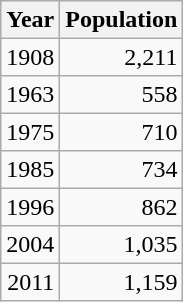<table class="wikitable" style="line-height:1.1em;">
<tr>
<th>Year</th>
<th>Population</th>
</tr>
<tr align="right">
<td>1908</td>
<td>2,211</td>
</tr>
<tr align="right">
<td>1963</td>
<td>558</td>
</tr>
<tr align="right">
<td>1975</td>
<td>710</td>
</tr>
<tr align="right">
<td>1985</td>
<td>734</td>
</tr>
<tr align="right">
<td>1996</td>
<td>862</td>
</tr>
<tr align="right">
<td>2004</td>
<td>1,035</td>
</tr>
<tr align="right">
<td>2011</td>
<td>1,159</td>
</tr>
</table>
